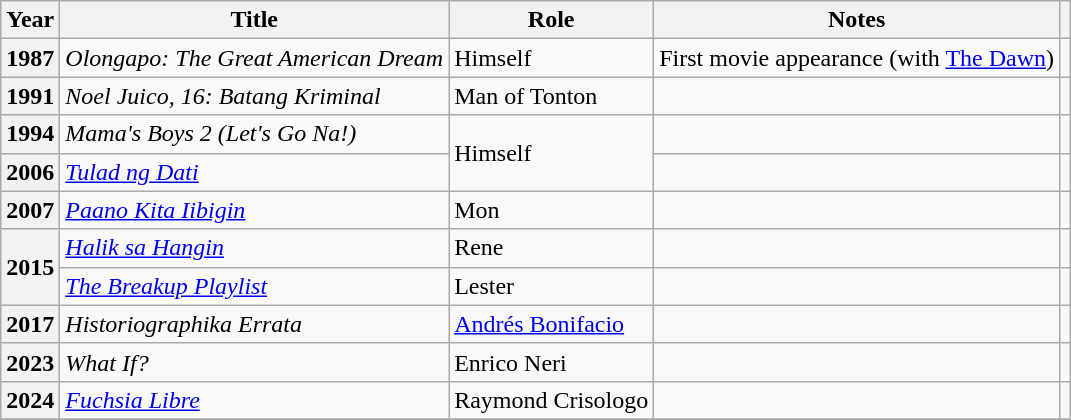<table class="wikitable sortable plainrowheaders">
<tr>
<th scope="col">Year</th>
<th scope="col">Title</th>
<th scope="col">Role</th>
<th scope="col">Notes</th>
<th scope="col" class="unsortable"></th>
</tr>
<tr>
<th scope=row>1987</th>
<td><em>Olongapo: The Great American Dream</em></td>
<td>Himself</td>
<td>First movie appearance (with <a href='#'>The Dawn</a>)</td>
<td></td>
</tr>
<tr>
<th scope=row>1991</th>
<td><em>Noel Juico, 16: Batang Kriminal</em></td>
<td>Man of Tonton</td>
<td></td>
<td></td>
</tr>
<tr>
<th scope=row>1994</th>
<td><em>Mama's Boys 2 (Let's Go Na!)</em></td>
<td rowspan="2">Himself</td>
<td></td>
<td></td>
</tr>
<tr>
<th scope=row>2006</th>
<td><em><a href='#'>Tulad ng Dati</a></em></td>
<td></td>
<td></td>
</tr>
<tr>
<th scope=row>2007</th>
<td><em><a href='#'>Paano Kita Iibigin</a></em></td>
<td>Mon</td>
<td></td>
<td></td>
</tr>
<tr>
<th scope=row rowspan="2">2015</th>
<td><em><a href='#'>Halik sa Hangin</a></em></td>
<td>Rene</td>
<td></td>
<td></td>
</tr>
<tr>
<td><em><a href='#'>The Breakup Playlist</a></em></td>
<td>Lester</td>
<td></td>
<td></td>
</tr>
<tr>
<th scope=row>2017</th>
<td><em>Historiographika Errata</em></td>
<td><a href='#'>Andrés Bonifacio</a></td>
<td></td>
<td></td>
</tr>
<tr>
<th scope=row>2023</th>
<td><em>What If?</em></td>
<td>Enrico Neri</td>
<td></td>
<td></td>
</tr>
<tr>
<th scope=row>2024</th>
<td><em><a href='#'>Fuchsia Libre</a></em></td>
<td>Raymond Crisologo</td>
<td></td>
<td></td>
</tr>
<tr>
</tr>
</table>
